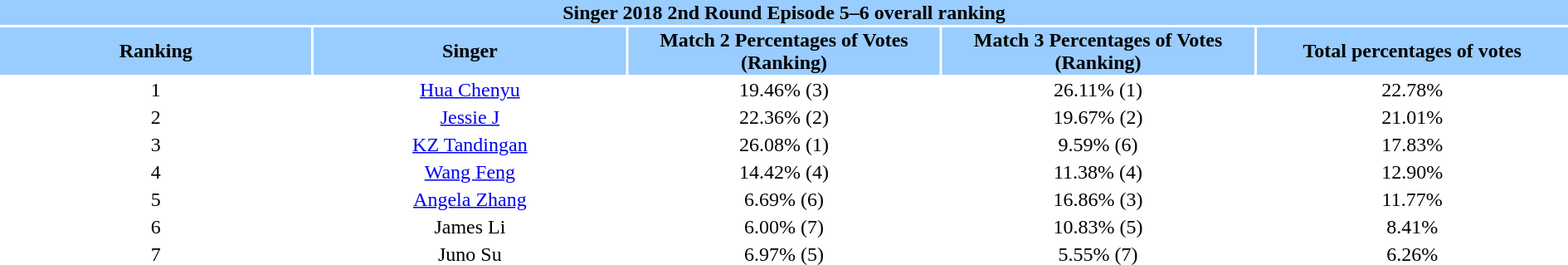<table width="100%" style="text-align:center">
<tr style="background:#99CCFF">
<td colspan="5"><div><strong>Singer 2018 2nd Round Episode 5–6 overall ranking</strong></div></td>
</tr>
<tr style="background:#99CCFF">
<td style="width:20%"><strong>Ranking</strong></td>
<td style="width:20%"><strong>Singer</strong></td>
<td style="width:20%"><strong>Match 2 Percentages of Votes (Ranking)</strong></td>
<td style="width:20%"><strong>Match 3 Percentages of Votes (Ranking)</strong></td>
<td style="width:20%"><strong>Total percentages of votes</strong></td>
</tr>
<tr>
<td>1</td>
<td><a href='#'>Hua Chenyu</a></td>
<td>19.46% (3)</td>
<td>26.11% (1)</td>
<td>22.78%</td>
</tr>
<tr>
<td>2</td>
<td><a href='#'>Jessie J</a></td>
<td>22.36% (2)</td>
<td>19.67% (2)</td>
<td>21.01%</td>
</tr>
<tr>
<td>3</td>
<td><a href='#'>KZ Tandingan</a></td>
<td>26.08% (1)</td>
<td>9.59% (6)</td>
<td>17.83%</td>
</tr>
<tr>
<td>4</td>
<td><a href='#'>Wang Feng</a></td>
<td>14.42% (4)</td>
<td>11.38% (4)</td>
<td>12.90%</td>
</tr>
<tr>
<td>5</td>
<td><a href='#'>Angela Zhang</a></td>
<td>6.69% (6)</td>
<td>16.86% (3)</td>
<td>11.77%</td>
</tr>
<tr>
<td>6</td>
<td>James Li</td>
<td>6.00% (7)</td>
<td>10.83% (5)</td>
<td>8.41%</td>
</tr>
<tr>
<td>7</td>
<td>Juno Su</td>
<td>6.97% (5)</td>
<td>5.55% (7)</td>
<td>6.26%</td>
</tr>
</table>
